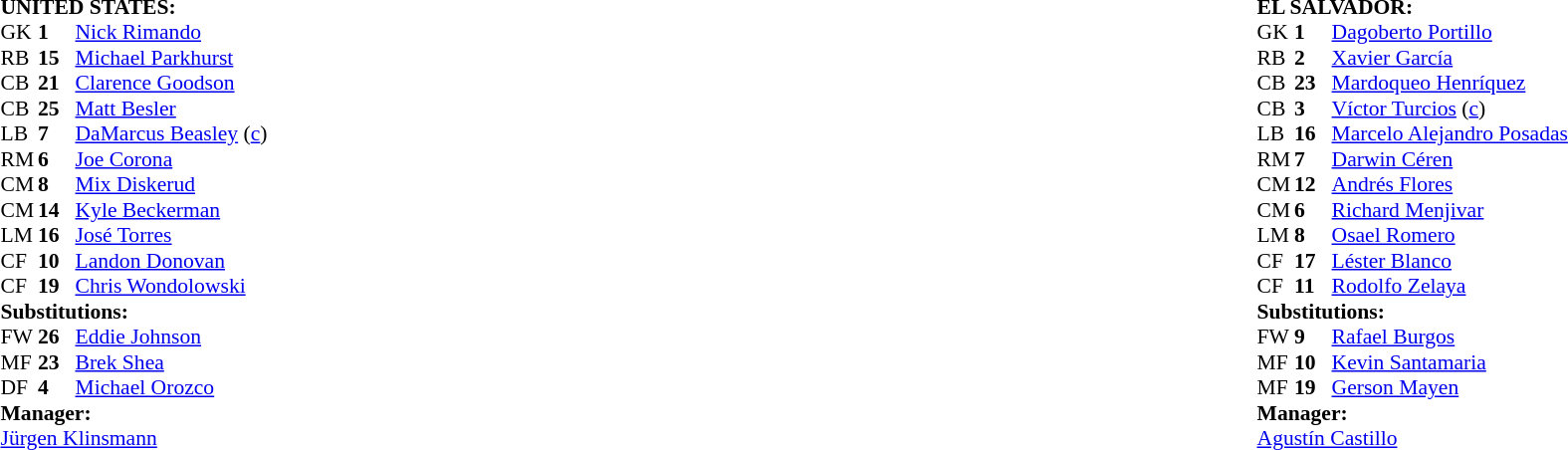<table width="100%">
<tr>
<td valign="top" width="50%"><br><table style="font-size: 90%" cellspacing="0" cellpadding="0">
<tr>
<td colspan=4><br><strong>UNITED STATES:</strong></td>
</tr>
<tr>
<th width="25"></th>
<th width="25"></th>
</tr>
<tr>
<td>GK</td>
<td><strong>1</strong></td>
<td><a href='#'>Nick Rimando</a></td>
</tr>
<tr>
<td>RB</td>
<td><strong>15</strong></td>
<td><a href='#'>Michael Parkhurst</a></td>
</tr>
<tr>
<td>CB</td>
<td><strong>21</strong></td>
<td><a href='#'>Clarence Goodson</a></td>
<td></td>
</tr>
<tr>
<td>CB</td>
<td><strong>25</strong></td>
<td><a href='#'>Matt Besler</a></td>
<td></td>
<td></td>
</tr>
<tr>
<td>LB</td>
<td><strong>7</strong></td>
<td><a href='#'>DaMarcus Beasley</a> (<a href='#'>c</a>)</td>
</tr>
<tr>
<td>RM</td>
<td><strong>6</strong></td>
<td><a href='#'>Joe Corona</a></td>
</tr>
<tr>
<td>CM</td>
<td><strong>8</strong></td>
<td><a href='#'>Mix Diskerud</a></td>
</tr>
<tr>
<td>CM</td>
<td><strong>14</strong></td>
<td><a href='#'>Kyle Beckerman</a></td>
</tr>
<tr>
<td>LM</td>
<td><strong>16</strong></td>
<td><a href='#'>José Torres</a></td>
<td></td>
<td></td>
</tr>
<tr>
<td>CF</td>
<td><strong>10</strong></td>
<td><a href='#'>Landon Donovan</a></td>
</tr>
<tr>
<td>CF</td>
<td><strong>19</strong></td>
<td><a href='#'>Chris Wondolowski</a></td>
<td></td>
<td></td>
</tr>
<tr>
<td colspan=3><strong>Substitutions:</strong></td>
</tr>
<tr>
<td>FW</td>
<td><strong>26</strong></td>
<td><a href='#'>Eddie Johnson</a></td>
<td></td>
<td></td>
</tr>
<tr>
<td>MF</td>
<td><strong>23</strong></td>
<td><a href='#'>Brek Shea</a></td>
<td></td>
<td></td>
</tr>
<tr>
<td>DF</td>
<td><strong>4</strong></td>
<td><a href='#'>Michael Orozco</a></td>
<td></td>
<td></td>
</tr>
<tr>
<td colspan=3><strong>Manager:</strong></td>
</tr>
<tr>
<td colspan=3> <a href='#'>Jürgen Klinsmann</a></td>
</tr>
</table>
</td>
<td valign="top"></td>
<td valign="top" width="50%"><br><table style="font-size: 90%" cellspacing="0" cellpadding="0" align="center">
<tr>
<td colspan=4><br><strong>EL SALVADOR:</strong></td>
</tr>
<tr>
<th width=25></th>
<th width=25></th>
</tr>
<tr>
<td>GK</td>
<td><strong>1</strong></td>
<td><a href='#'>Dagoberto Portillo</a></td>
</tr>
<tr>
<td>RB</td>
<td><strong>2</strong></td>
<td><a href='#'>Xavier García</a></td>
</tr>
<tr>
<td>CB</td>
<td><strong>23</strong></td>
<td><a href='#'>Mardoqueo Henríquez</a></td>
</tr>
<tr>
<td>CB</td>
<td><strong>3</strong></td>
<td><a href='#'>Víctor Turcios</a> (<a href='#'>c</a>)</td>
</tr>
<tr>
<td>LB</td>
<td><strong>16</strong></td>
<td><a href='#'>Marcelo Alejandro Posadas</a></td>
</tr>
<tr>
<td>RM</td>
<td><strong>7</strong></td>
<td><a href='#'>Darwin Céren</a></td>
<td></td>
</tr>
<tr>
<td>CM</td>
<td><strong>12</strong></td>
<td><a href='#'>Andrés Flores</a></td>
</tr>
<tr>
<td>CM</td>
<td><strong>6</strong></td>
<td><a href='#'>Richard Menjivar</a></td>
</tr>
<tr>
<td>LM</td>
<td><strong>8</strong></td>
<td><a href='#'>Osael Romero</a></td>
<td></td>
<td></td>
</tr>
<tr>
<td>CF</td>
<td><strong>17</strong></td>
<td><a href='#'>Léster Blanco</a></td>
<td></td>
<td></td>
</tr>
<tr>
<td>CF</td>
<td><strong>11</strong></td>
<td><a href='#'>Rodolfo Zelaya</a></td>
<td></td>
<td></td>
</tr>
<tr>
<td colspan=3><strong>Substitutions:</strong></td>
</tr>
<tr>
<td>FW</td>
<td><strong>9</strong></td>
<td><a href='#'>Rafael Burgos</a></td>
<td></td>
<td></td>
</tr>
<tr>
<td>MF</td>
<td><strong>10</strong></td>
<td><a href='#'>Kevin Santamaria</a></td>
<td></td>
<td></td>
</tr>
<tr>
<td>MF</td>
<td><strong>19</strong></td>
<td><a href='#'>Gerson Mayen</a></td>
<td></td>
<td></td>
</tr>
<tr>
<td colspan=3><strong>Manager:</strong></td>
</tr>
<tr>
<td colspan=3> <a href='#'>Agustín Castillo</a></td>
</tr>
</table>
</td>
</tr>
</table>
